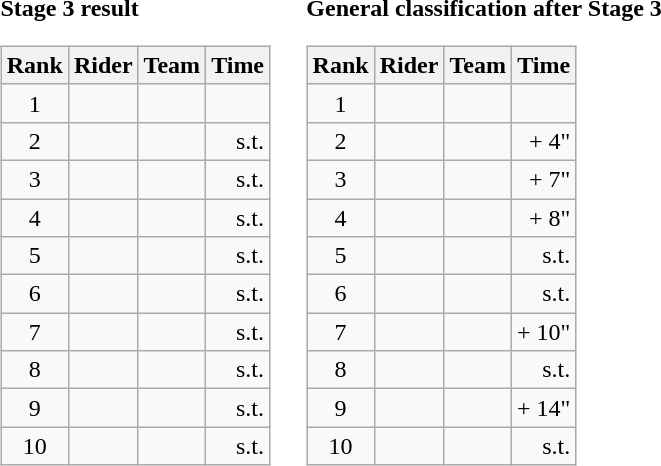<table>
<tr>
<td><strong>Stage 3 result</strong><br><table class="wikitable">
<tr>
<th scope="col">Rank</th>
<th scope="col">Rider</th>
<th scope="col">Team</th>
<th scope="col">Time</th>
</tr>
<tr>
<td style="text-align:center;">1</td>
<td></td>
<td></td>
<td style="text-align:right;"></td>
</tr>
<tr>
<td style="text-align:center;">2</td>
<td></td>
<td></td>
<td style="text-align:right;">s.t.</td>
</tr>
<tr>
<td style="text-align:center;">3</td>
<td></td>
<td></td>
<td style="text-align:right;">s.t.</td>
</tr>
<tr>
<td style="text-align:center;">4</td>
<td></td>
<td></td>
<td style="text-align:right;">s.t.</td>
</tr>
<tr>
<td style="text-align:center;">5</td>
<td></td>
<td></td>
<td style="text-align:right;">s.t.</td>
</tr>
<tr>
<td style="text-align:center;">6</td>
<td></td>
<td></td>
<td style="text-align:right;">s.t.</td>
</tr>
<tr>
<td style="text-align:center;">7</td>
<td></td>
<td></td>
<td style="text-align:right;">s.t.</td>
</tr>
<tr>
<td style="text-align:center;">8</td>
<td></td>
<td></td>
<td style="text-align:right;">s.t.</td>
</tr>
<tr>
<td style="text-align:center;">9</td>
<td></td>
<td></td>
<td style="text-align:right;">s.t.</td>
</tr>
<tr>
<td style="text-align:center;">10</td>
<td></td>
<td></td>
<td style="text-align:right;">s.t.</td>
</tr>
</table>
</td>
<td></td>
<td><strong>General classification after Stage 3</strong><br><table class="wikitable">
<tr>
<th scope="col">Rank</th>
<th scope="col">Rider</th>
<th scope="col">Team</th>
<th scope="col">Time</th>
</tr>
<tr>
<td style="text-align:center;">1</td>
<td> </td>
<td></td>
<td style="text-align:right;"></td>
</tr>
<tr>
<td style="text-align:center;">2</td>
<td></td>
<td></td>
<td style="text-align:right;">+ 4"</td>
</tr>
<tr>
<td style="text-align:center;">3</td>
<td></td>
<td></td>
<td style="text-align:right;">+ 7"</td>
</tr>
<tr>
<td style="text-align:center;">4</td>
<td></td>
<td></td>
<td style="text-align:right;">+ 8"</td>
</tr>
<tr>
<td style="text-align:center;">5</td>
<td></td>
<td></td>
<td style="text-align:right;">s.t.</td>
</tr>
<tr>
<td style="text-align:center;">6</td>
<td></td>
<td></td>
<td style="text-align:right;">s.t.</td>
</tr>
<tr>
<td style="text-align:center;">7</td>
<td></td>
<td></td>
<td style="text-align:right;">+ 10"</td>
</tr>
<tr>
<td style="text-align:center;">8</td>
<td></td>
<td></td>
<td style="text-align:right;">s.t.</td>
</tr>
<tr>
<td style="text-align:center;">9</td>
<td></td>
<td></td>
<td style="text-align:right;">+ 14"</td>
</tr>
<tr>
<td style="text-align:center;">10</td>
<td></td>
<td></td>
<td style="text-align:right;">s.t.</td>
</tr>
</table>
</td>
</tr>
</table>
